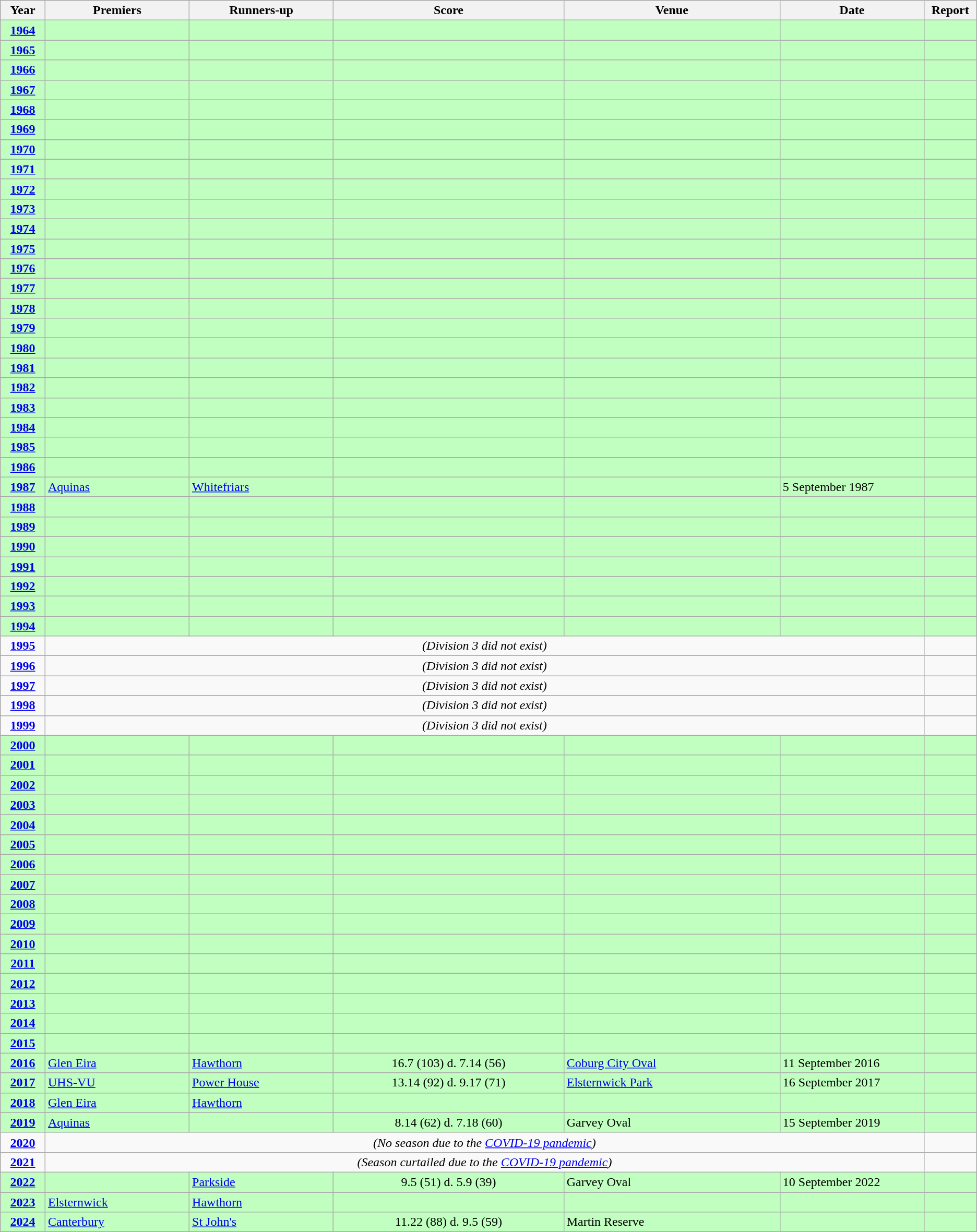<table class="wikitable sortable" style="text-align:left; text-valign:center">
<tr>
<th width=3%>Year</th>
<th width=10%>Premiers</th>
<th width=10%>Runners-up</th>
<th width=16%>Score</th>
<th width=15%>Venue</th>
<th width=10%; class=unsortable>Date</th>
<th width=2%; class=unsortable>Report</th>
</tr>
<tr style="background:#C0FFC0;">
<td align="center"><strong><a href='#'>1964</a></strong></td>
<td></td>
<td></td>
<td align=center></td>
<td></td>
<td></td>
<td align=center></td>
</tr>
<tr style="background:#C0FFC0;">
<td align="center"><strong><a href='#'>1965</a></strong></td>
<td></td>
<td></td>
<td align=center></td>
<td></td>
<td></td>
<td align=center></td>
</tr>
<tr style="background:#C0FFC0;">
<td align="center"><strong><a href='#'>1966</a></strong></td>
<td></td>
<td></td>
<td align=center></td>
<td></td>
<td></td>
<td align=center></td>
</tr>
<tr style="background:#C0FFC0;">
<td align="center"><strong><a href='#'>1967</a></strong></td>
<td></td>
<td></td>
<td align=center></td>
<td></td>
<td></td>
<td align=center></td>
</tr>
<tr style="background:#C0FFC0;">
<td align="center"><strong><a href='#'>1968</a></strong></td>
<td></td>
<td></td>
<td align=center></td>
<td></td>
<td></td>
<td align=center></td>
</tr>
<tr style="background:#C0FFC0;">
<td align="center"><strong><a href='#'>1969</a></strong></td>
<td></td>
<td></td>
<td align=center></td>
<td></td>
<td></td>
<td align=center></td>
</tr>
<tr style="background:#C0FFC0;">
<td align="center"><strong><a href='#'>1970</a></strong></td>
<td></td>
<td></td>
<td align=center></td>
<td></td>
<td></td>
<td align=center></td>
</tr>
<tr style="background:#C0FFC0;">
<td align="center"><strong><a href='#'>1971</a></strong></td>
<td></td>
<td></td>
<td align=center></td>
<td></td>
<td></td>
<td align=center></td>
</tr>
<tr style="background:#C0FFC0;">
<td align="center"><strong><a href='#'>1972</a></strong></td>
<td></td>
<td></td>
<td align=center></td>
<td></td>
<td></td>
<td align=center></td>
</tr>
<tr style="background:#C0FFC0;">
<td align="center"><strong><a href='#'>1973</a></strong></td>
<td></td>
<td></td>
<td align=center></td>
<td></td>
<td></td>
<td align=center></td>
</tr>
<tr style="background:#C0FFC0;">
<td align="center"><strong><a href='#'>1974</a></strong></td>
<td></td>
<td></td>
<td align=center></td>
<td></td>
<td></td>
<td align=center></td>
</tr>
<tr style="background:#C0FFC0;">
<td align="center"><strong><a href='#'>1975</a></strong></td>
<td></td>
<td></td>
<td align=center></td>
<td></td>
<td></td>
<td align=center></td>
</tr>
<tr style="background:#C0FFC0;">
<td align="center"><strong><a href='#'>1976</a></strong></td>
<td></td>
<td></td>
<td align=center></td>
<td></td>
<td></td>
<td align=center></td>
</tr>
<tr style="background:#C0FFC0;">
<td align="center"><strong><a href='#'>1977</a></strong></td>
<td></td>
<td></td>
<td align=center></td>
<td></td>
<td></td>
<td align=center></td>
</tr>
<tr style="background:#C0FFC0;">
<td align="center"><strong><a href='#'>1978</a></strong></td>
<td></td>
<td></td>
<td align=center></td>
<td></td>
<td></td>
<td align=center></td>
</tr>
<tr style="background:#C0FFC0;">
<td align="center"><strong><a href='#'>1979</a></strong></td>
<td></td>
<td></td>
<td align=center></td>
<td></td>
<td></td>
<td align=center></td>
</tr>
<tr style="background:#C0FFC0;">
<td align="center"><strong><a href='#'>1980</a></strong></td>
<td></td>
<td></td>
<td align=center></td>
<td></td>
<td></td>
<td align=center></td>
</tr>
<tr style="background:#C0FFC0;">
<td align="center"><strong><a href='#'>1981</a></strong></td>
<td></td>
<td></td>
<td align=center></td>
<td></td>
<td></td>
<td align=center></td>
</tr>
<tr style="background:#C0FFC0;">
<td align="center"><strong><a href='#'>1982</a></strong></td>
<td></td>
<td></td>
<td align=center></td>
<td></td>
<td></td>
<td align=center></td>
</tr>
<tr style="background:#C0FFC0;">
<td align="center"><strong><a href='#'>1983</a></strong></td>
<td></td>
<td></td>
<td align=center></td>
<td></td>
<td></td>
<td align=center></td>
</tr>
<tr style="background:#C0FFC0;">
<td align="center"><strong><a href='#'>1984</a></strong></td>
<td></td>
<td></td>
<td align=center></td>
<td></td>
<td></td>
<td align=center></td>
</tr>
<tr style="background:#C0FFC0;">
<td align="center"><strong><a href='#'>1985</a></strong></td>
<td></td>
<td></td>
<td align=center></td>
<td></td>
<td></td>
<td align=center></td>
</tr>
<tr style="background:#C0FFC0;">
<td align="center"><strong><a href='#'>1986</a></strong></td>
<td></td>
<td></td>
<td align=center></td>
<td></td>
<td></td>
<td align=center></td>
</tr>
<tr style="background:#C0FFC0;">
<td align="center"><strong><a href='#'>1987</a></strong></td>
<td><a href='#'>Aquinas</a> </td>
<td><a href='#'>Whitefriars</a></td>
<td align=center></td>
<td></td>
<td>5 September 1987</td>
<td align=center></td>
</tr>
<tr style="background:#C0FFC0;">
<td align="center"><strong><a href='#'>1988</a></strong></td>
<td></td>
<td></td>
<td align=center></td>
<td></td>
<td></td>
<td align=center></td>
</tr>
<tr style="background:#C0FFC0;">
<td align="center"><strong><a href='#'>1989</a></strong></td>
<td></td>
<td></td>
<td align=center></td>
<td></td>
<td></td>
<td align=center></td>
</tr>
<tr style="background:#C0FFC0;">
<td align="center"><strong><a href='#'>1990</a></strong></td>
<td></td>
<td></td>
<td align=center></td>
<td></td>
<td></td>
<td align=center></td>
</tr>
<tr style="background:#C0FFC0;">
<td align="center"><strong><a href='#'>1991</a></strong></td>
<td></td>
<td></td>
<td align=center></td>
<td></td>
<td></td>
<td align=center></td>
</tr>
<tr style="background:#C0FFC0;">
<td align="center"><strong><a href='#'>1992</a></strong></td>
<td></td>
<td></td>
<td align=center></td>
<td></td>
<td></td>
<td align=center></td>
</tr>
<tr style="background:#C0FFC0;">
<td align="center"><strong><a href='#'>1993</a></strong></td>
<td></td>
<td></td>
<td align=center></td>
<td></td>
<td></td>
<td align=center></td>
</tr>
<tr style="background:#C0FFC0;">
<td align="center"><strong><a href='#'>1994</a></strong></td>
<td></td>
<td></td>
<td align=center></td>
<td></td>
<td></td>
<td align=center></td>
</tr>
<tr>
<td align="center"><strong><a href='#'>1995</a></strong></td>
<td colspan="5"; align="center"><em>(Division 3 did not exist)</em></td>
<td align=center></td>
</tr>
<tr>
<td align="center"><strong><a href='#'>1996</a></strong></td>
<td colspan="5"; align="center"><em>(Division 3 did not exist)</em></td>
<td align=center></td>
</tr>
<tr>
<td align="center"><strong><a href='#'>1997</a></strong></td>
<td colspan="5"; align="center"><em>(Division 3 did not exist)</em></td>
<td align=center></td>
</tr>
<tr>
<td align="center"><strong><a href='#'>1998</a></strong></td>
<td colspan="5"; align="center"><em>(Division 3 did not exist)</em></td>
<td align=center></td>
</tr>
<tr>
<td align="center"><strong><a href='#'>1999</a></strong></td>
<td colspan="5"; align="center"><em>(Division 3 did not exist)</em></td>
<td align=center></td>
</tr>
<tr style="background:#C0FFC0;">
<td align=center><strong><a href='#'>2000</a></strong></td>
<td></td>
<td></td>
<td align=center></td>
<td></td>
<td></td>
<td align=center></td>
</tr>
<tr style="background:#C0FFC0;">
<td align=center><strong><a href='#'>2001</a></strong></td>
<td></td>
<td></td>
<td align=center></td>
<td></td>
<td></td>
<td align=center></td>
</tr>
<tr style="background:#C0FFC0;">
<td align=center><strong><a href='#'>2002</a></strong></td>
<td></td>
<td></td>
<td align=center></td>
<td></td>
<td></td>
<td align=center></td>
</tr>
<tr style="background:#C0FFC0;">
<td align=center><strong><a href='#'>2003</a></strong></td>
<td></td>
<td></td>
<td align=center></td>
<td></td>
<td></td>
<td align=center></td>
</tr>
<tr style="background:#C0FFC0;">
<td align=center><strong><a href='#'>2004</a></strong></td>
<td></td>
<td></td>
<td align=center></td>
<td></td>
<td></td>
<td align=center></td>
</tr>
<tr style="background:#C0FFC0;">
<td align=center><strong><a href='#'>2005</a></strong></td>
<td></td>
<td></td>
<td align=center></td>
<td></td>
<td></td>
<td align=center></td>
</tr>
<tr style="background:#C0FFC0;">
<td align=center><strong><a href='#'>2006</a></strong></td>
<td></td>
<td></td>
<td align=center></td>
<td></td>
<td></td>
<td align=center></td>
</tr>
<tr style="background:#C0FFC0;">
<td align=center><strong><a href='#'>2007</a></strong></td>
<td></td>
<td></td>
<td align=center></td>
<td></td>
<td></td>
<td align=center></td>
</tr>
<tr style="background:#C0FFC0;">
<td align=center><strong><a href='#'>2008</a></strong></td>
<td></td>
<td></td>
<td align=center></td>
<td></td>
<td></td>
<td align=center></td>
</tr>
<tr style="background:#C0FFC0;">
<td align=center><strong><a href='#'>2009</a></strong></td>
<td></td>
<td></td>
<td align=center></td>
<td></td>
<td></td>
<td align=center></td>
</tr>
<tr style="background:#C0FFC0;">
<td align=center><strong><a href='#'>2010</a></strong></td>
<td></td>
<td></td>
<td align=center></td>
<td></td>
<td></td>
<td align=center></td>
</tr>
<tr style="background:#C0FFC0;">
<td align=center><strong><a href='#'>2011</a></strong></td>
<td></td>
<td></td>
<td align=center></td>
<td></td>
<td></td>
<td align=center></td>
</tr>
<tr style="background:#C0FFC0;">
<td align=center><strong><a href='#'>2012</a></strong></td>
<td></td>
<td></td>
<td align=center></td>
<td></td>
<td></td>
<td align=center></td>
</tr>
<tr style="background:#C0FFC0;">
<td align=center><strong><a href='#'>2013</a></strong></td>
<td></td>
<td></td>
<td align=center></td>
<td></td>
<td></td>
<td align=center></td>
</tr>
<tr style="background:#C0FFC0;">
<td align=center><strong><a href='#'>2014</a></strong></td>
<td></td>
<td></td>
<td align=center></td>
<td></td>
<td></td>
<td align=center></td>
</tr>
<tr style="background:#C0FFC0;">
<td align=center><strong><a href='#'>2015</a></strong></td>
<td></td>
<td></td>
<td align=center></td>
<td></td>
<td></td>
<td align=center></td>
</tr>
<tr style="background:#C0FFC0;">
<td align=center><strong><a href='#'>2016</a></strong></td>
<td><a href='#'>Glen Eira</a> </td>
<td><a href='#'>Hawthorn</a></td>
<td align=center>16.7 (103) d. 7.14 (56)</td>
<td><a href='#'>Coburg City Oval</a></td>
<td>11 September 2016</td>
<td align=center></td>
</tr>
<tr style="background:#C0FFC0;">
<td align=center><strong><a href='#'>2017</a></strong></td>
<td><a href='#'>UHS-VU</a></td>
<td><a href='#'>Power House</a></td>
<td align=center>13.14 (92) d. 9.17 (71)</td>
<td><a href='#'>Elsternwick Park</a></td>
<td>16 September 2017</td>
<td align=center></td>
</tr>
<tr style="background:#C0FFC0;">
<td align=center><strong><a href='#'>2018</a></strong></td>
<td><a href='#'>Glen Eira</a></td>
<td><a href='#'>Hawthorn</a></td>
<td align=center></td>
<td></td>
<td></td>
<td align=center></td>
</tr>
<tr style="background:#C0FFC0;">
<td align=center><strong><a href='#'>2019</a></strong></td>
<td><a href='#'>Aquinas</a></td>
<td></td>
<td align=center>8.14 (62) d. 7.18 (60)</td>
<td>Garvey Oval</td>
<td>15 September 2019</td>
<td align=center></td>
</tr>
<tr>
<td align=center><strong><a href='#'>2020</a></strong></td>
<td colspan="5"; align="center"><em>(No season due to the <a href='#'>COVID-19 pandemic</a>)</em></td>
<td align=center></td>
</tr>
<tr>
<td align=center><strong><a href='#'>2021</a></strong></td>
<td colspan="5"; align="center"><em>(Season curtailed due to the <a href='#'>COVID-19 pandemic</a>)</em></td>
<td align=center></td>
</tr>
<tr style="background:#C0FFC0;">
<td align=center><strong><a href='#'>2022</a></strong></td>
<td></td>
<td><a href='#'>Parkside</a></td>
<td align=center>9.5 (51) d. 5.9 (39)</td>
<td>Garvey Oval</td>
<td>10 September 2022</td>
<td align=center></td>
</tr>
<tr style="background:#C0FFC0;">
<td align=center><strong><a href='#'>2023</a></strong></td>
<td><a href='#'>Elsternwick</a></td>
<td><a href='#'>Hawthorn</a></td>
<td align=center></td>
<td></td>
<td></td>
<td align=center></td>
</tr>
<tr style="background:#C0FFC0;">
<td align=center><strong><a href='#'>2024</a></strong></td>
<td><a href='#'>Canterbury</a></td>
<td><a href='#'>St John's</a></td>
<td align=center>11.22 (88) d. 9.5 (59)</td>
<td>Martin Reserve</td>
<td></td>
<td align=center></td>
</tr>
</table>
